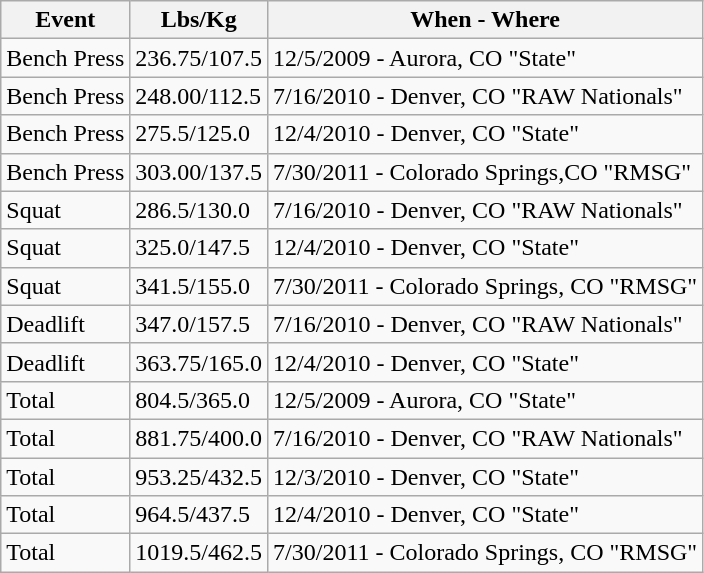<table class="wikitable">
<tr>
<th>Event</th>
<th>Lbs/Kg</th>
<th>When - Where</th>
</tr>
<tr>
<td>Bench Press</td>
<td>236.75/107.5</td>
<td>12/5/2009 - Aurora, CO "State"</td>
</tr>
<tr>
<td>Bench Press</td>
<td>248.00/112.5</td>
<td>7/16/2010 - Denver, CO "RAW Nationals"</td>
</tr>
<tr>
<td>Bench Press</td>
<td>275.5/125.0</td>
<td>12/4/2010 - Denver, CO "State"</td>
</tr>
<tr>
<td>Bench Press</td>
<td>303.00/137.5</td>
<td>7/30/2011 - Colorado Springs,CO "RMSG"</td>
</tr>
<tr>
<td>Squat</td>
<td>286.5/130.0</td>
<td>7/16/2010 - Denver, CO "RAW Nationals"</td>
</tr>
<tr>
<td>Squat</td>
<td>325.0/147.5</td>
<td>12/4/2010 - Denver, CO "State"</td>
</tr>
<tr>
<td>Squat</td>
<td>341.5/155.0</td>
<td>7/30/2011 - Colorado Springs, CO "RMSG"</td>
</tr>
<tr>
<td>Deadlift</td>
<td>347.0/157.5</td>
<td>7/16/2010 - Denver, CO "RAW Nationals"</td>
</tr>
<tr>
<td>Deadlift</td>
<td>363.75/165.0</td>
<td>12/4/2010 - Denver, CO "State"</td>
</tr>
<tr>
<td>Total</td>
<td>804.5/365.0</td>
<td>12/5/2009 - Aurora, CO "State"</td>
</tr>
<tr>
<td>Total</td>
<td>881.75/400.0</td>
<td>7/16/2010 - Denver, CO "RAW Nationals"</td>
</tr>
<tr>
<td>Total</td>
<td>953.25/432.5</td>
<td>12/3/2010 - Denver, CO "State"</td>
</tr>
<tr>
<td>Total</td>
<td>964.5/437.5</td>
<td>12/4/2010 - Denver, CO "State"</td>
</tr>
<tr>
<td>Total</td>
<td>1019.5/462.5</td>
<td>7/30/2011 - Colorado Springs, CO "RMSG"</td>
</tr>
</table>
